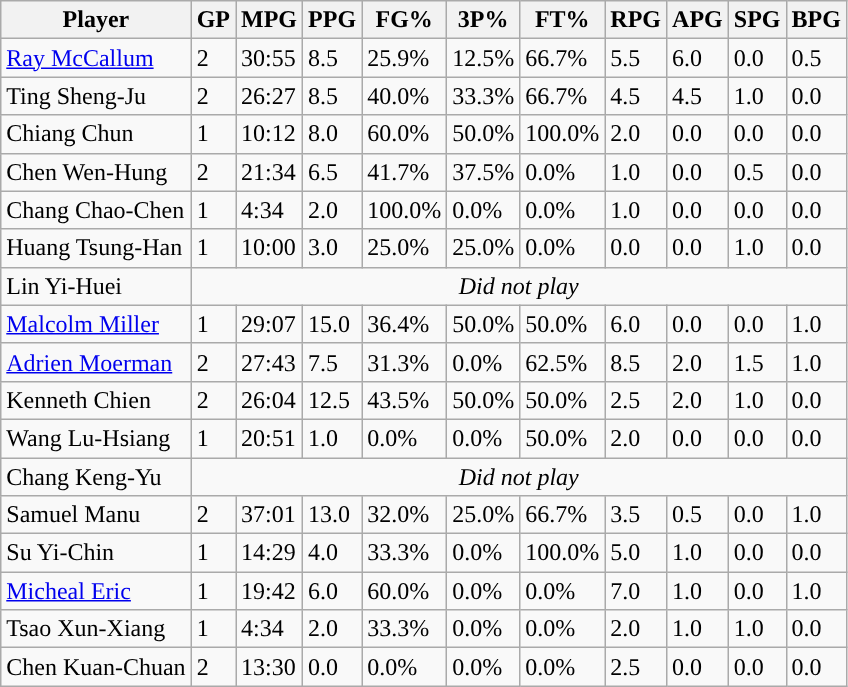<table class="wikitable">
<tr>
<th>Player</th>
<th>GP</th>
<th>MPG</th>
<th>PPG</th>
<th>FG%</th>
<th>3P%</th>
<th>FT%</th>
<th>RPG</th>
<th>APG</th>
<th>SPG</th>
<th>BPG</th>
</tr>
<tr>
<td><a href='#'>Ray McCallum</a></td>
<td>2</td>
<td>30:55</td>
<td>8.5</td>
<td>25.9%</td>
<td>12.5%</td>
<td>66.7%</td>
<td>5.5</td>
<td>6.0</td>
<td>0.0</td>
<td>0.5</td>
</tr>
<tr>
<td>Ting Sheng-Ju</td>
<td>2</td>
<td>26:27</td>
<td>8.5</td>
<td>40.0%</td>
<td>33.3%</td>
<td>66.7%</td>
<td>4.5</td>
<td>4.5</td>
<td>1.0</td>
<td>0.0</td>
</tr>
<tr>
<td>Chiang Chun</td>
<td>1</td>
<td>10:12</td>
<td>8.0</td>
<td>60.0%</td>
<td>50.0%</td>
<td>100.0%</td>
<td>2.0</td>
<td>0.0</td>
<td>0.0</td>
<td>0.0</td>
</tr>
<tr>
<td>Chen Wen-Hung</td>
<td>2</td>
<td>21:34</td>
<td>6.5</td>
<td>41.7%</td>
<td>37.5%</td>
<td>0.0%</td>
<td>1.0</td>
<td>0.0</td>
<td>0.5</td>
<td>0.0</td>
</tr>
<tr>
<td>Chang Chao-Chen</td>
<td>1</td>
<td>4:34</td>
<td>2.0</td>
<td>100.0%</td>
<td>0.0%</td>
<td>0.0%</td>
<td>1.0</td>
<td>0.0</td>
<td>0.0</td>
<td>0.0</td>
</tr>
<tr>
<td>Huang Tsung-Han</td>
<td>1</td>
<td>10:00</td>
<td>3.0</td>
<td>25.0%</td>
<td>25.0%</td>
<td>0.0%</td>
<td>0.0</td>
<td>0.0</td>
<td>1.0</td>
<td>0.0</td>
</tr>
<tr>
<td>Lin Yi-Huei</td>
<td colspan=10 align=center><em>Did not play</em></td>
</tr>
<tr>
<td><a href='#'>Malcolm Miller</a></td>
<td>1</td>
<td>29:07</td>
<td>15.0</td>
<td>36.4%</td>
<td>50.0%</td>
<td>50.0%</td>
<td>6.0</td>
<td>0.0</td>
<td>0.0</td>
<td>1.0</td>
</tr>
<tr>
<td><a href='#'>Adrien Moerman</a></td>
<td>2</td>
<td>27:43</td>
<td>7.5</td>
<td>31.3%</td>
<td>0.0%</td>
<td>62.5%</td>
<td>8.5</td>
<td>2.0</td>
<td>1.5</td>
<td>1.0</td>
</tr>
<tr>
<td>Kenneth Chien</td>
<td>2</td>
<td>26:04</td>
<td>12.5</td>
<td>43.5%</td>
<td>50.0%</td>
<td>50.0%</td>
<td>2.5</td>
<td>2.0</td>
<td>1.0</td>
<td>0.0</td>
</tr>
<tr>
<td>Wang Lu-Hsiang</td>
<td>1</td>
<td>20:51</td>
<td>1.0</td>
<td>0.0%</td>
<td>0.0%</td>
<td>50.0%</td>
<td>2.0</td>
<td>0.0</td>
<td>0.0</td>
<td>0.0</td>
</tr>
<tr>
<td>Chang Keng-Yu</td>
<td colspan=10 align=center><em>Did not play</em></td>
</tr>
<tr>
<td>Samuel Manu</td>
<td>2</td>
<td>37:01</td>
<td>13.0</td>
<td>32.0%</td>
<td>25.0%</td>
<td>66.7%</td>
<td>3.5</td>
<td>0.5</td>
<td>0.0</td>
<td>1.0</td>
</tr>
<tr>
<td>Su Yi-Chin</td>
<td>1</td>
<td>14:29</td>
<td>4.0</td>
<td>33.3%</td>
<td>0.0%</td>
<td>100.0%</td>
<td>5.0</td>
<td>1.0</td>
<td>0.0</td>
<td>0.0</td>
</tr>
<tr>
<td><a href='#'>Micheal Eric</a></td>
<td>1</td>
<td>19:42</td>
<td>6.0</td>
<td>60.0%</td>
<td>0.0%</td>
<td>0.0%</td>
<td>7.0</td>
<td>1.0</td>
<td>0.0</td>
<td>1.0</td>
</tr>
<tr>
<td>Tsao Xun-Xiang</td>
<td>1</td>
<td>4:34</td>
<td>2.0</td>
<td>33.3%</td>
<td>0.0%</td>
<td>0.0%</td>
<td>2.0</td>
<td>1.0</td>
<td>1.0</td>
<td>0.0</td>
</tr>
<tr>
<td>Chen Kuan-Chuan</td>
<td>2</td>
<td>13:30</td>
<td>0.0</td>
<td>0.0%</td>
<td>0.0%</td>
<td>0.0%</td>
<td>2.5</td>
<td>0.0</td>
<td>0.0</td>
<td>0.0</td>
</tr>
</table>
